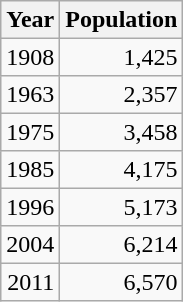<table class="wikitable" style="line-height:1.1em;">
<tr>
<th>Year</th>
<th>Population</th>
</tr>
<tr align="right">
<td>1908</td>
<td>1,425</td>
</tr>
<tr align="right">
<td>1963</td>
<td>2,357</td>
</tr>
<tr align="right">
<td>1975</td>
<td>3,458</td>
</tr>
<tr align="right">
<td>1985</td>
<td>4,175</td>
</tr>
<tr align="right">
<td>1996</td>
<td>5,173</td>
</tr>
<tr align="right">
<td>2004</td>
<td>6,214</td>
</tr>
<tr align="right">
<td>2011</td>
<td>6,570</td>
</tr>
</table>
